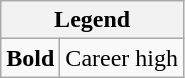<table class="wikitable mw-collapsible mw-collapsed">
<tr>
<th colspan="2">Legend</th>
</tr>
<tr>
<td><strong>Bold</strong></td>
<td>Career high</td>
</tr>
</table>
